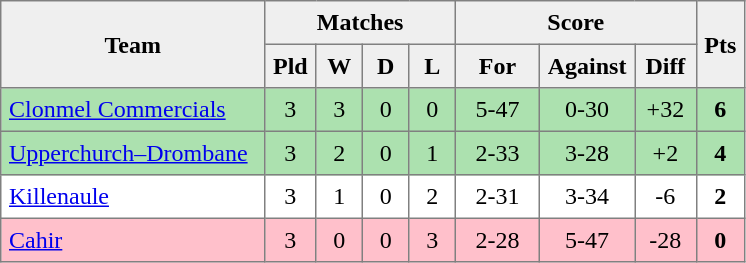<table style=border-collapse:collapse border=1 cellspacing=0 cellpadding=5>
<tr align=center bgcolor=#efefef>
<th rowspan=2 width=165>Team</th>
<th colspan=4>Matches</th>
<th colspan=3>Score</th>
<th rowspan=2width=20>Pts</th>
</tr>
<tr align=center bgcolor=#efefef>
<th width=20>Pld</th>
<th width=20>W</th>
<th width=20>D</th>
<th width=20>L</th>
<th width=45>For</th>
<th width=45>Against</th>
<th width=30>Diff</th>
</tr>
<tr align=center style="background:#ACE1AF;">
<td style="text-align:left;"> <a href='#'>Clonmel Commercials</a></td>
<td>3</td>
<td>3</td>
<td>0</td>
<td>0</td>
<td>5-47</td>
<td>0-30</td>
<td>+32</td>
<td><strong>6</strong></td>
</tr>
<tr align=center style="background:#ACE1AF;">
<td style="text-align:left;"> <a href='#'>Upperchurch–Drombane</a></td>
<td>3</td>
<td>2</td>
<td>0</td>
<td>1</td>
<td>2-33</td>
<td>3-28</td>
<td>+2</td>
<td><strong>4</strong></td>
</tr>
<tr align=center>
<td style="text-align:left;"> <a href='#'>Killenaule</a></td>
<td>3</td>
<td>1</td>
<td>0</td>
<td>2</td>
<td>2-31</td>
<td>3-34</td>
<td>-6</td>
<td><strong>2</strong></td>
</tr>
<tr align=center style="background:#FFC0CB;">
<td style="text-align:left;"> <a href='#'>Cahir</a></td>
<td>3</td>
<td>0</td>
<td>0</td>
<td>3</td>
<td>2-28</td>
<td>5-47</td>
<td>-28</td>
<td><strong>0</strong></td>
</tr>
</table>
